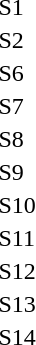<table>
<tr>
<td>S1</td>
<td></td>
<td></td>
<td></td>
</tr>
<tr>
<td>S2</td>
<td></td>
<td></td>
<td></td>
</tr>
<tr>
<td>S6</td>
<td></td>
<td></td>
<td></td>
</tr>
<tr>
<td>S7</td>
<td></td>
<td></td>
<td></td>
</tr>
<tr>
<td>S8</td>
<td></td>
<td></td>
<td></td>
</tr>
<tr>
<td>S9</td>
<td></td>
<td></td>
<td></td>
</tr>
<tr>
<td>S10</td>
<td></td>
<td></td>
<td></td>
</tr>
<tr>
<td>S11</td>
<td></td>
<td></td>
<td></td>
</tr>
<tr>
<td>S12</td>
<td></td>
<td></td>
<td></td>
</tr>
<tr>
<td>S13</td>
<td></td>
<td></td>
<td></td>
</tr>
<tr>
<td>S14</td>
<td></td>
<td></td>
<td></td>
</tr>
</table>
